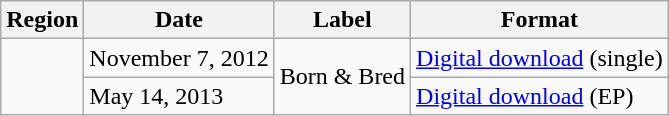<table class=wikitable>
<tr>
<th>Region</th>
<th>Date</th>
<th>Label</th>
<th>Format</th>
</tr>
<tr>
<td rowspan="2"></td>
<td>November 7, 2012</td>
<td rowspan="2">Born & Bred</td>
<td><a href='#'>Digital download</a> (single)</td>
</tr>
<tr>
<td>May 14, 2013</td>
<td><a href='#'>Digital download</a> (EP)</td>
</tr>
</table>
